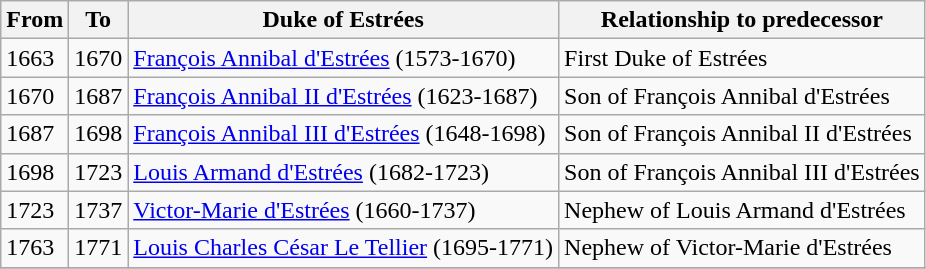<table class="wikitable">
<tr>
<th>From</th>
<th>To</th>
<th>Duke of Estrées</th>
<th>Relationship to predecessor</th>
</tr>
<tr>
<td>1663</td>
<td>1670</td>
<td><a href='#'>François Annibal d'Estrées</a> (1573-1670)</td>
<td>First Duke of Estrées</td>
</tr>
<tr>
<td>1670</td>
<td>1687</td>
<td><a href='#'>François Annibal II d'Estrées</a> (1623-1687)</td>
<td>Son of François Annibal d'Estrées</td>
</tr>
<tr>
<td>1687</td>
<td>1698</td>
<td><a href='#'>François Annibal III d'Estrées</a> (1648-1698)</td>
<td>Son of François Annibal II d'Estrées</td>
</tr>
<tr>
<td>1698</td>
<td>1723</td>
<td><a href='#'>Louis Armand d'Estrées</a> (1682-1723)</td>
<td>Son of François Annibal III d'Estrées</td>
</tr>
<tr>
<td>1723</td>
<td>1737</td>
<td><a href='#'>Victor-Marie d'Estrées</a> (1660-1737)</td>
<td>Nephew of Louis Armand d'Estrées</td>
</tr>
<tr>
<td>1763</td>
<td>1771</td>
<td><a href='#'>Louis Charles César Le Tellier</a> (1695-1771)</td>
<td>Nephew of Victor-Marie d'Estrées</td>
</tr>
<tr>
</tr>
</table>
